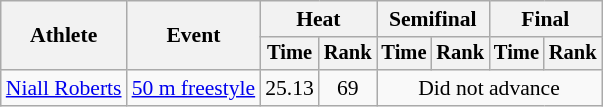<table class=wikitable style="font-size:90%">
<tr>
<th rowspan="2">Athlete</th>
<th rowspan="2">Event</th>
<th colspan="2">Heat</th>
<th colspan="2">Semifinal</th>
<th colspan="2">Final</th>
</tr>
<tr style="font-size:95%">
<th>Time</th>
<th>Rank</th>
<th>Time</th>
<th>Rank</th>
<th>Time</th>
<th>Rank</th>
</tr>
<tr align=center>
<td align=left><a href='#'>Niall Roberts</a></td>
<td align=left><a href='#'>50 m freestyle</a></td>
<td>25.13</td>
<td>69</td>
<td colspan=4>Did not advance</td>
</tr>
</table>
